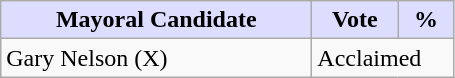<table class="wikitable">
<tr>
<th style="background:#ddf; width:200px;">Mayoral Candidate</th>
<th style="background:#ddf; width:50px;">Vote</th>
<th style="background:#ddf; width:30px;">%</th>
</tr>
<tr>
<td>Gary Nelson (X)</td>
<td colspan="2">Acclaimed</td>
</tr>
</table>
